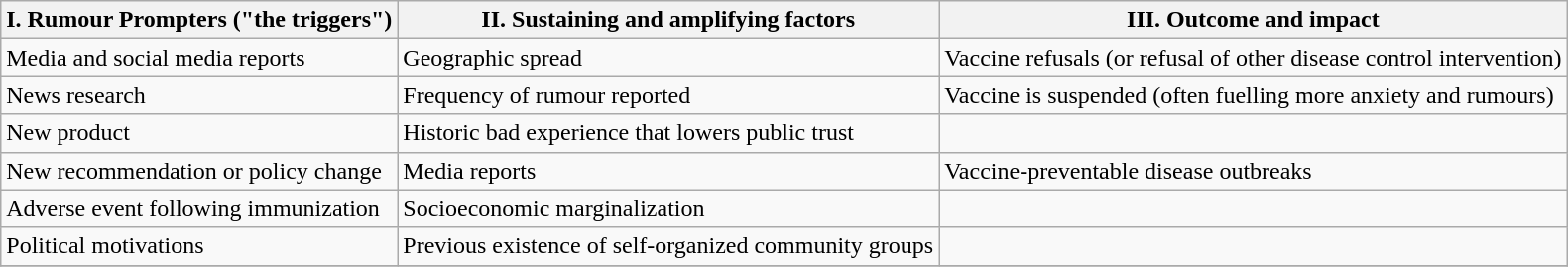<table class="wikitable">
<tr>
<th>I. Rumour Prompters ("the triggers")</th>
<th>II. Sustaining and amplifying factors</th>
<th>III. Outcome and impact</th>
</tr>
<tr>
<td>Media and social media reports</td>
<td>Geographic spread</td>
<td>Vaccine refusals (or refusal of other disease control intervention)</td>
</tr>
<tr>
<td>News research</td>
<td>Frequency of rumour reported</td>
<td>Vaccine is suspended (often fuelling more anxiety and rumours)</td>
</tr>
<tr>
<td>New product</td>
<td>Historic bad experience that lowers public trust</td>
<td></td>
</tr>
<tr>
<td>New recommendation or policy change</td>
<td>Media reports</td>
<td>Vaccine-preventable disease outbreaks</td>
</tr>
<tr>
<td>Adverse event following immunization</td>
<td>Socioeconomic marginalization</td>
<td></td>
</tr>
<tr>
<td>Political motivations</td>
<td>Previous existence of self-organized community groups</td>
<td></td>
</tr>
<tr>
</tr>
</table>
